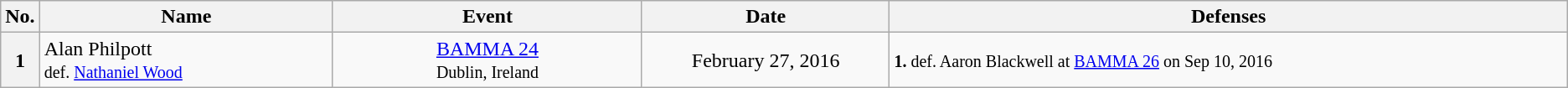<table class="wikitable">
<tr>
<th width=1%>No.</th>
<th width=19%>Name</th>
<th width=20%>Event</th>
<th width=16%>Date</th>
<th width=44%>Defenses</th>
</tr>
<tr>
<th>1</th>
<td align=left> Alan Philpott<br><small>def. <a href='#'>Nathaniel Wood</a></small></td>
<td align=center><a href='#'>BAMMA 24</a><br><small>Dublin, Ireland</small></td>
<td align=center>February 27, 2016</td>
<td><small><strong>1.</strong> def. Aaron Blackwell at <a href='#'>BAMMA 26</a> on Sep 10, 2016</small></td>
</tr>
</table>
